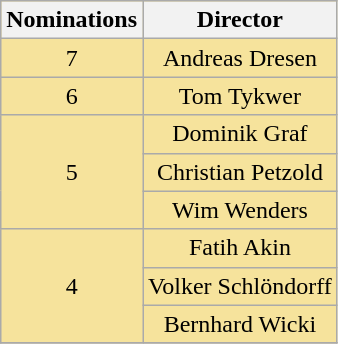<table class="wikitable" rowspan=2 style="text-align: center; background: #f6e39c">
<tr>
<th scope="col" width="55">Nominations</th>
<th scope="col" align="center">Director</th>
</tr>
<tr>
<td rowspan="1" style="text-align:center">7</td>
<td>Andreas Dresen</td>
</tr>
<tr>
<td rowspan="1" style="text-align:center">6</td>
<td>Tom Tykwer</td>
</tr>
<tr>
<td rowspan="3" style="text-align:center">5</td>
<td>Dominik Graf</td>
</tr>
<tr>
<td>Christian Petzold</td>
</tr>
<tr>
<td>Wim Wenders</td>
</tr>
<tr>
<td rowspan="3" style="text-align:center">4</td>
<td>Fatih Akin</td>
</tr>
<tr>
<td>Volker Schlöndorff</td>
</tr>
<tr>
<td>Bernhard Wicki</td>
</tr>
<tr>
</tr>
</table>
